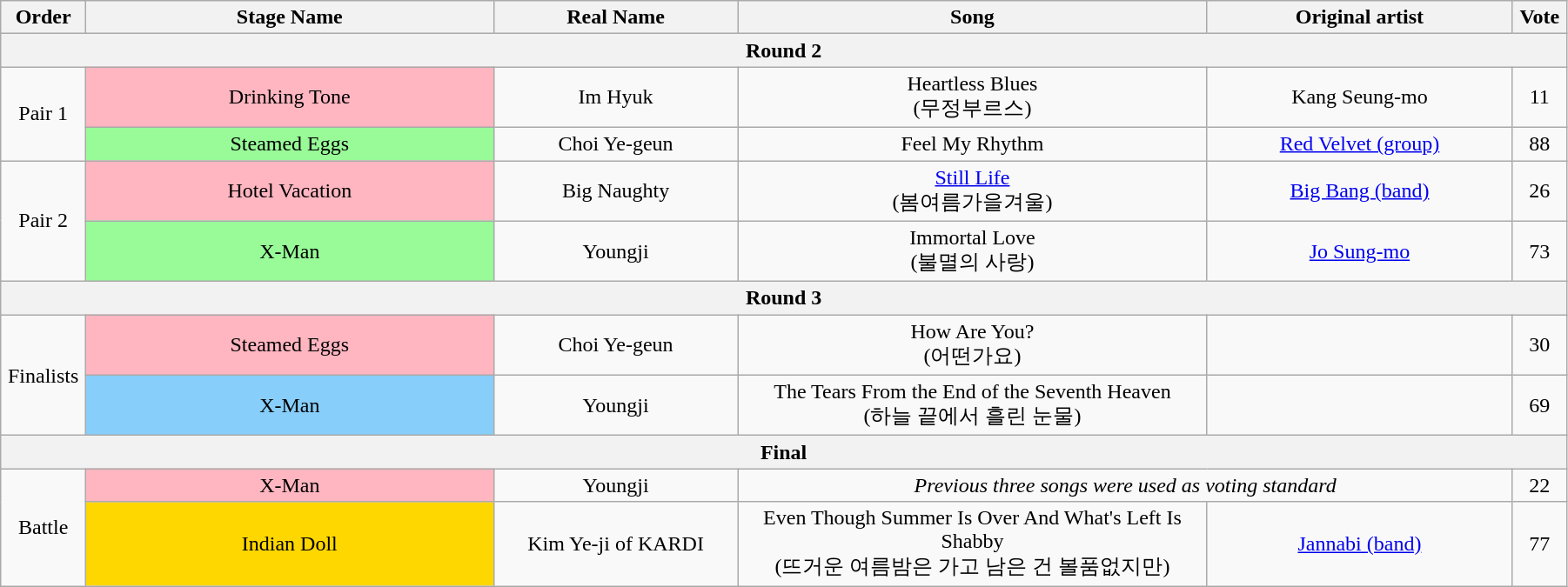<table class="wikitable" style="text-align:center; width:95%;">
<tr>
<th style="width:1%">Order</th>
<th style="width:20%;">Stage Name</th>
<th style="width:12%">Real Name</th>
<th style="width:23%;">Song</th>
<th style="width:15%;">Original artist</th>
<th style="width:1%;">Vote</th>
</tr>
<tr>
<th colspan=6>Round 2</th>
</tr>
<tr>
<td rowspan=2>Pair 1</td>
<td bgcolor="lightpink">Drinking Tone</td>
<td>Im Hyuk</td>
<td>Heartless Blues<br>(무정부르스)</td>
<td>Kang Seung-mo</td>
<td>11</td>
</tr>
<tr>
<td bgcolor="palegreen">Steamed Eggs</td>
<td>Choi Ye-geun</td>
<td>Feel My Rhythm</td>
<td><a href='#'>Red Velvet (group)</a></td>
<td>88</td>
</tr>
<tr>
<td rowspan=2>Pair 2</td>
<td bgcolor="lightpink">Hotel Vacation</td>
<td>Big Naughty</td>
<td><a href='#'>Still Life</a><br>(봄여름가을겨울)</td>
<td><a href='#'>Big Bang (band)</a></td>
<td>26</td>
</tr>
<tr>
<td bgcolor="palegreen">X-Man</td>
<td>Youngji</td>
<td>Immortal Love<br>(불멸의 사랑)</td>
<td><a href='#'>Jo Sung-mo</a></td>
<td>73</td>
</tr>
<tr>
<th colspan=6>Round 3</th>
</tr>
<tr>
<td rowspan=2>Finalists</td>
<td bgcolor="lightpink">Steamed Eggs</td>
<td>Choi Ye-geun</td>
<td>How Are You?<br>(어떤가요)</td>
<td></td>
<td>30</td>
</tr>
<tr>
<td bgcolor="lightskyblue">X-Man</td>
<td>Youngji</td>
<td>The Tears From the End of the Seventh Heaven<br>(하늘 끝에서 흘린 눈물)</td>
<td></td>
<td>69</td>
</tr>
<tr>
<th colspan=6>Final</th>
</tr>
<tr>
<td rowspan=2>Battle</td>
<td bgcolor="lightpink">X-Man</td>
<td>Youngji</td>
<td colspan=2><em>Previous three songs were used as voting standard</em></td>
<td>22</td>
</tr>
<tr>
<td bgcolor="gold">Indian Doll</td>
<td>Kim Ye-ji of KARDI</td>
<td>Even Though Summer Is Over And What's Left Is Shabby<br>(뜨거운 여름밤은 가고 남은 건 볼품없지만)</td>
<td><a href='#'>Jannabi (band)</a></td>
<td>77</td>
</tr>
</table>
